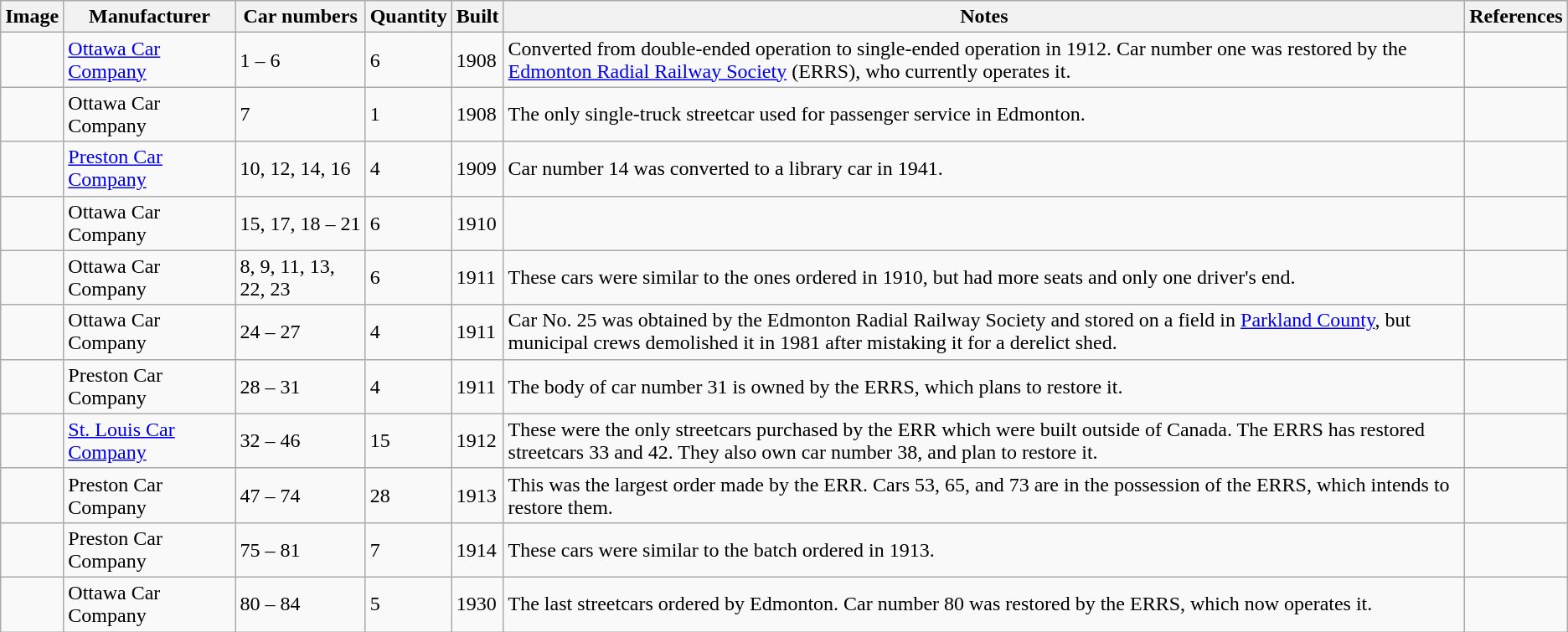<table class="wikitable sticky-header">
<tr>
<th>Image</th>
<th>Manufacturer</th>
<th>Car numbers</th>
<th>Quantity</th>
<th>Built</th>
<th>Notes</th>
<th>References</th>
</tr>
<tr>
<td></td>
<td><a href='#'>Ottawa Car Company</a></td>
<td>1 – 6</td>
<td>6</td>
<td>1908</td>
<td>Converted from double-ended operation to single-ended operation in 1912. Car number one was restored by the <a href='#'>Edmonton Radial Railway Society</a> (ERRS), who currently operates it.</td>
<td></td>
</tr>
<tr>
<td></td>
<td>Ottawa Car Company</td>
<td>7</td>
<td>1</td>
<td>1908</td>
<td>The only single-truck streetcar used for passenger service in Edmonton.</td>
<td></td>
</tr>
<tr>
<td></td>
<td><a href='#'>Preston Car Company</a></td>
<td>10, 12, 14, 16</td>
<td>4</td>
<td>1909</td>
<td>Car number 14 was converted to a library car in 1941.</td>
<td></td>
</tr>
<tr>
<td></td>
<td>Ottawa Car Company</td>
<td>15, 17, 18 – 21</td>
<td>6</td>
<td>1910</td>
<td></td>
<td></td>
</tr>
<tr>
<td></td>
<td>Ottawa Car Company</td>
<td>8, 9, 11, 13, 22, 23</td>
<td>6</td>
<td>1911</td>
<td>These cars were similar to the ones ordered in 1910, but had more seats and only one driver's end.</td>
<td></td>
</tr>
<tr>
<td></td>
<td>Ottawa Car Company</td>
<td>24 – 27</td>
<td>4</td>
<td>1911</td>
<td>Car No. 25 was obtained by the Edmonton Radial Railway Society and stored on a field in <a href='#'>Parkland County</a>, but municipal crews demolished it in 1981 after mistaking it for a derelict shed.</td>
<td></td>
</tr>
<tr>
<td></td>
<td>Preston Car Company</td>
<td>28 – 31</td>
<td>4</td>
<td>1911</td>
<td>The body of car number 31 is owned by the ERRS, which plans to restore it.</td>
<td></td>
</tr>
<tr>
<td></td>
<td><a href='#'>St. Louis Car Company</a></td>
<td>32 – 46</td>
<td>15</td>
<td>1912</td>
<td>These were the only streetcars purchased by the ERR which were built outside of Canada. The ERRS has restored streetcars 33 and 42. They also own car number 38, and plan to restore it.</td>
<td></td>
</tr>
<tr>
<td></td>
<td>Preston Car Company</td>
<td>47 – 74</td>
<td>28</td>
<td>1913</td>
<td>This was the largest order made by the ERR. Cars 53, 65, and 73 are in the possession of the ERRS, which intends to restore them.</td>
<td></td>
</tr>
<tr>
<td></td>
<td>Preston Car Company</td>
<td>75 – 81</td>
<td>7</td>
<td>1914</td>
<td>These cars were similar to the batch ordered in 1913.</td>
<td></td>
</tr>
<tr>
<td></td>
<td>Ottawa Car Company</td>
<td>80 – 84</td>
<td>5</td>
<td>1930</td>
<td>The last streetcars ordered by Edmonton. Car number 80 was restored by the ERRS, which now operates it.</td>
<td></td>
</tr>
</table>
